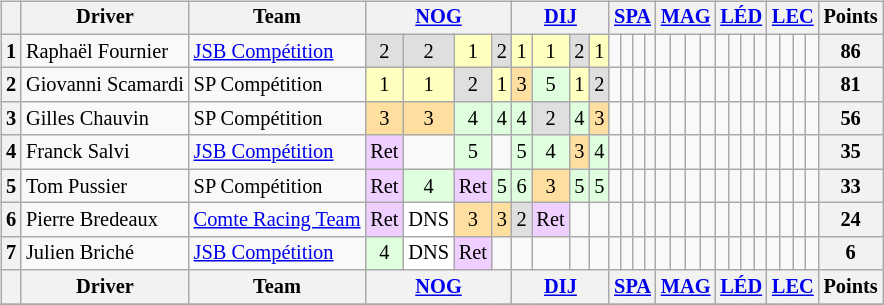<table>
<tr>
<td><br><table class="wikitable" style="font-size: 85%; text-align:center;">
<tr>
<th></th>
<th>Driver</th>
<th>Team</th>
<th colspan="4"><a href='#'>NOG</a><br></th>
<th colspan="4"><a href='#'>DIJ</a><br></th>
<th colspan="4"><a href='#'>SPA</a><br></th>
<th colspan="4"><a href='#'>MAG</a><br></th>
<th colspan="4"><a href='#'>LÉD</a><br></th>
<th colspan="4"><a href='#'>LEC</a><br></th>
<th>Points</th>
</tr>
<tr>
<th>1</th>
<td align="left"> Raphaël Fournier</td>
<td align="left"> <a href='#'>JSB Compétition</a></td>
<td style="background:#DFDFDF;">2</td>
<td style="background:#DFDFDF;">2</td>
<td style="background:#FFFFBF;">1</td>
<td style="background:#DFDFDF;">2</td>
<td style="background:#FFFFBF;">1</td>
<td style="background:#FFFFBF;">1</td>
<td style="background:#DFDFDF;">2</td>
<td style="background:#FFFFBF;">1</td>
<td></td>
<td></td>
<td></td>
<td></td>
<td></td>
<td></td>
<td></td>
<td></td>
<td></td>
<td></td>
<td></td>
<td></td>
<td></td>
<td></td>
<td></td>
<td></td>
<th>86</th>
</tr>
<tr>
<th>2</th>
<td align="left"> Giovanni Scamardi</td>
<td align="left"> SP Compétition</td>
<td style="background:#FFFFBF;">1</td>
<td style="background:#FFFFBF;">1</td>
<td style="background:#DFDFDF;">2</td>
<td style="background:#FFFFBF;">1</td>
<td style="background:#FFDF9F;">3</td>
<td style="background:#DFFFDF;">5</td>
<td style="background:#FFFFBF;">1</td>
<td style="background:#DFDFDF;">2</td>
<td></td>
<td></td>
<td></td>
<td></td>
<td></td>
<td></td>
<td></td>
<td></td>
<td></td>
<td></td>
<td></td>
<td></td>
<td></td>
<td></td>
<td></td>
<td></td>
<th>81</th>
</tr>
<tr>
<th>3</th>
<td align="left"> Gilles Chauvin</td>
<td align="left"> SP Compétition</td>
<td style="background:#FFDF9F;">3</td>
<td style="background:#FFDF9F;">3</td>
<td style="background:#DFFFDF;">4</td>
<td style="background:#DFFFDF;">4</td>
<td style="background:#DFFFDF;">4</td>
<td style="background:#DFDFDF;">2</td>
<td style="background:#DFFFDF;">4</td>
<td style="background:#FFDF9F;">3</td>
<td></td>
<td></td>
<td></td>
<td></td>
<td></td>
<td></td>
<td></td>
<td></td>
<td></td>
<td></td>
<td></td>
<td></td>
<td></td>
<td></td>
<td></td>
<td></td>
<th>56</th>
</tr>
<tr>
<th>4</th>
<td align="left"> Franck Salvi</td>
<td align="left"> <a href='#'>JSB Compétition</a></td>
<td style="background:#efcfff;">Ret</td>
<td></td>
<td style="background:#DFFFDF;">5</td>
<td></td>
<td style="background:#DFFFDF;">5</td>
<td style="background:#DFFFDF;">4</td>
<td style="background:#FFDF9F;">3</td>
<td style="background:#DFFFDF;">4</td>
<td></td>
<td></td>
<td></td>
<td></td>
<td></td>
<td></td>
<td></td>
<td></td>
<td></td>
<td></td>
<td></td>
<td></td>
<td></td>
<td></td>
<td></td>
<td></td>
<th>35</th>
</tr>
<tr>
<th>5</th>
<td align="left"> Tom Pussier</td>
<td align="left"> SP Compétition</td>
<td style="background:#efcfff;">Ret</td>
<td style="background:#DFFFDF;">4</td>
<td style="background:#efcfff;">Ret</td>
<td style="background:#DFFFDF;">5</td>
<td style="background:#DFFFDF;">6</td>
<td style="background:#FFDF9F;">3</td>
<td style="background:#DFFFDF;">5</td>
<td style="background:#DFFFDF;">5</td>
<td></td>
<td></td>
<td></td>
<td></td>
<td></td>
<td></td>
<td></td>
<td></td>
<td></td>
<td></td>
<td></td>
<td></td>
<td></td>
<td></td>
<td></td>
<td></td>
<th>33</th>
</tr>
<tr>
<th>6</th>
<td align="left"> Pierre Bredeaux</td>
<td align="left"> <a href='#'>Comte Racing Team</a></td>
<td style="background:#efcfff;">Ret</td>
<td style="background:#ffffff;">DNS</td>
<td style="background:#FFDF9F;">3</td>
<td style="background:#FFDF9F;">3</td>
<td style="background:#DFDFDF;">2</td>
<td style="background:#efcfff;">Ret</td>
<td></td>
<td></td>
<td></td>
<td></td>
<td></td>
<td></td>
<td></td>
<td></td>
<td></td>
<td></td>
<td></td>
<td></td>
<td></td>
<td></td>
<td></td>
<td></td>
<td></td>
<td></td>
<th>24</th>
</tr>
<tr>
<th>7</th>
<td align="left"> Julien Briché</td>
<td align="left"> <a href='#'>JSB Compétition</a></td>
<td style="background:#DFFFDF;">4</td>
<td style="background:#ffffff;">DNS</td>
<td style="background:#efcfff;">Ret</td>
<td></td>
<td></td>
<td></td>
<td></td>
<td></td>
<td></td>
<td></td>
<td></td>
<td></td>
<td></td>
<td></td>
<td></td>
<td></td>
<td></td>
<td></td>
<td></td>
<td></td>
<td></td>
<td></td>
<td></td>
<td></td>
<th>6</th>
</tr>
<tr>
<th></th>
<th>Driver</th>
<th>Team</th>
<th colspan="4"><a href='#'>NOG</a><br></th>
<th colspan="4"><a href='#'>DIJ</a><br></th>
<th colspan="4"><a href='#'>SPA</a><br></th>
<th colspan="4"><a href='#'>MAG</a><br></th>
<th colspan="4"><a href='#'>LÉD</a><br></th>
<th colspan="4"><a href='#'>LEC</a><br></th>
<th>Points</th>
</tr>
<tr>
</tr>
</table>
</td>
<td valign="top"></td>
</tr>
</table>
